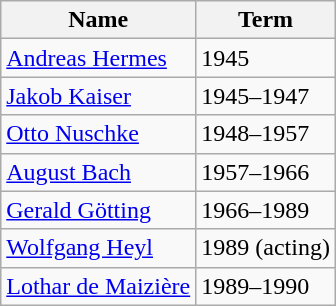<table class="wikitable">
<tr>
<th>Name</th>
<th>Term</th>
</tr>
<tr>
<td><a href='#'>Andreas Hermes</a></td>
<td>1945</td>
</tr>
<tr>
<td><a href='#'>Jakob Kaiser</a></td>
<td>1945–1947</td>
</tr>
<tr>
<td><a href='#'>Otto Nuschke</a></td>
<td>1948–1957</td>
</tr>
<tr>
<td><a href='#'>August Bach</a></td>
<td>1957–1966</td>
</tr>
<tr>
<td><a href='#'>Gerald Götting</a></td>
<td>1966–1989</td>
</tr>
<tr>
<td><a href='#'>Wolfgang Heyl</a></td>
<td>1989 (acting)</td>
</tr>
<tr>
<td><a href='#'>Lothar de Maizière</a></td>
<td>1989–1990</td>
</tr>
</table>
